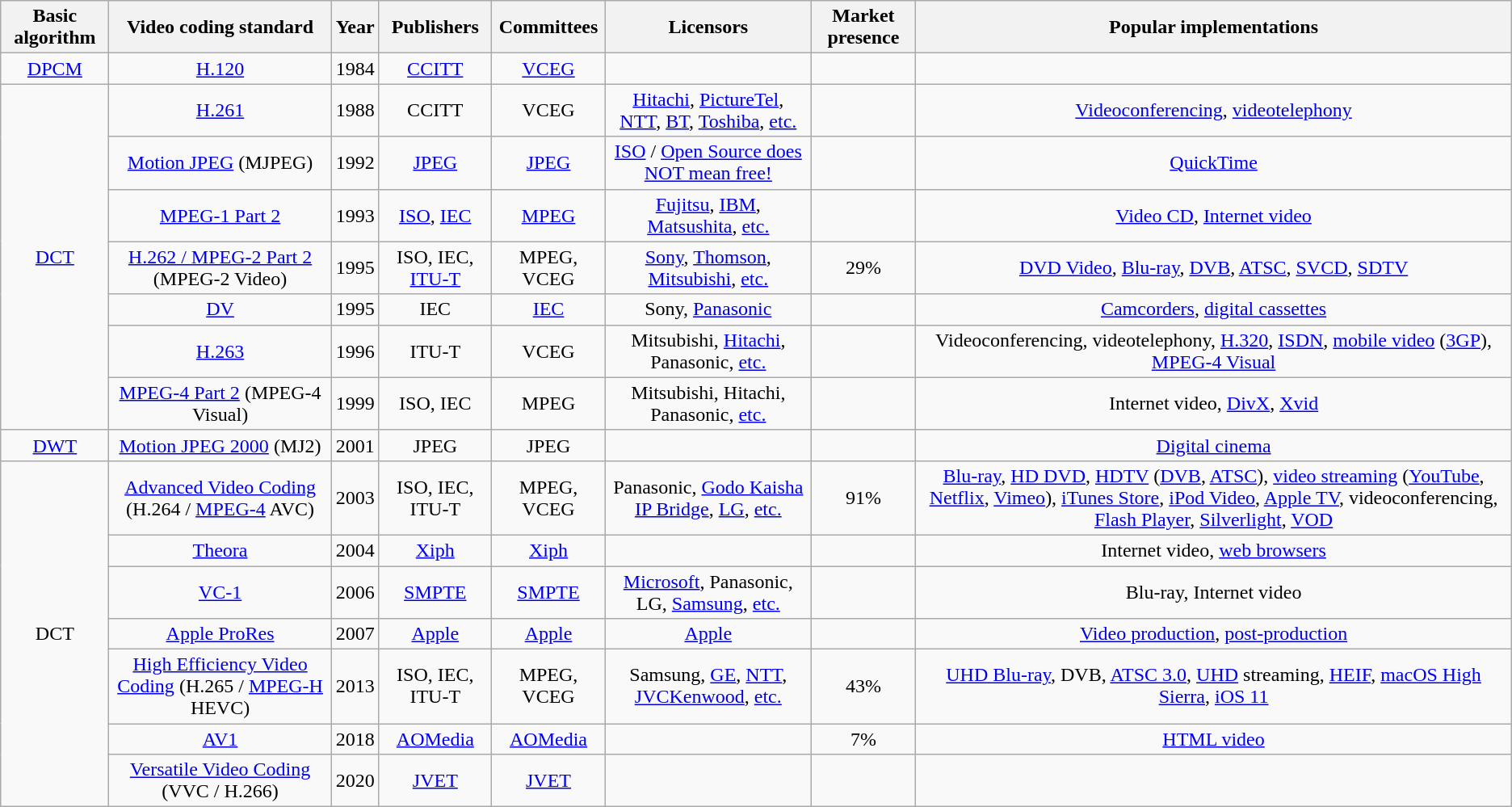<table class="wikitable sortable">
<tr style="text-align:center;">
<th>Basic algorithm</th>
<th>Video coding standard</th>
<th>Year</th>
<th>Publishers</th>
<th>Committees</th>
<th>Licensors</th>
<th>Market presence </th>
<th>Popular implementations</th>
</tr>
<tr style="text-align:center;">
<td><a href='#'>DPCM</a></td>
<td><a href='#'>H.120</a></td>
<td>1984</td>
<td><a href='#'>CCITT</a></td>
<td><a href='#'>VCEG</a></td>
<td></td>
<td></td>
<td></td>
</tr>
<tr style="text-align:center;">
<td rowspan="7"><a href='#'>DCT</a></td>
<td><a href='#'>H.261</a></td>
<td>1988</td>
<td>CCITT</td>
<td>VCEG</td>
<td><a href='#'>Hitachi</a>, <a href='#'>PictureTel</a>, <a href='#'>NTT</a>, <a href='#'>BT</a>, <a href='#'>Toshiba</a>, <a href='#'>etc.</a></td>
<td></td>
<td><a href='#'>Videoconferencing</a>, <a href='#'>videotelephony</a></td>
</tr>
<tr style="text-align:center;">
<td><a href='#'>Motion JPEG</a> (MJPEG)</td>
<td>1992</td>
<td><a href='#'>JPEG</a></td>
<td><a href='#'>JPEG</a></td>
<td><a href='#'>ISO</a> / <a href='#'>Open Source does NOT mean free!</a>   </td>
<td></td>
<td><a href='#'>QuickTime</a></td>
</tr>
<tr style="text-align:center;">
<td><a href='#'>MPEG-1 Part 2</a></td>
<td>1993</td>
<td><a href='#'>ISO</a>, <a href='#'>IEC</a></td>
<td><a href='#'>MPEG</a></td>
<td><a href='#'>Fujitsu</a>, <a href='#'>IBM</a>, <a href='#'>Matsushita</a>, <a href='#'>etc.</a></td>
<td></td>
<td><a href='#'>Video CD</a>, <a href='#'>Internet video</a></td>
</tr>
<tr style="text-align:center;">
<td><a href='#'>H.262 / MPEG-2 Part 2</a> (MPEG-2 Video)</td>
<td>1995</td>
<td>ISO, IEC, <a href='#'>ITU-T</a></td>
<td>MPEG, VCEG</td>
<td><a href='#'>Sony</a>, <a href='#'>Thomson</a>, <a href='#'>Mitsubishi</a>, <a href='#'>etc.</a></td>
<td>29%</td>
<td><a href='#'>DVD Video</a>, <a href='#'>Blu-ray</a>, <a href='#'>DVB</a>, <a href='#'>ATSC</a>, <a href='#'>SVCD</a>, <a href='#'>SDTV</a></td>
</tr>
<tr style="text-align:center;">
<td><a href='#'>DV</a></td>
<td>1995</td>
<td>IEC</td>
<td><a href='#'>IEC</a></td>
<td>Sony, <a href='#'>Panasonic</a></td>
<td></td>
<td><a href='#'>Camcorders</a>, <a href='#'>digital cassettes</a></td>
</tr>
<tr style="text-align:center;">
<td><a href='#'>H.263</a></td>
<td>1996</td>
<td>ITU-T</td>
<td>VCEG</td>
<td>Mitsubishi, <a href='#'>Hitachi</a>, Panasonic, <a href='#'>etc.</a></td>
<td></td>
<td>Videoconferencing, videotelephony, <a href='#'>H.320</a>, <a href='#'>ISDN</a>, <a href='#'>mobile video</a> (<a href='#'>3GP</a>), <a href='#'>MPEG-4 Visual</a></td>
</tr>
<tr style="text-align:center;">
<td><a href='#'>MPEG-4 Part 2</a> (MPEG-4 Visual)</td>
<td>1999</td>
<td>ISO, IEC</td>
<td>MPEG</td>
<td>Mitsubishi, Hitachi, Panasonic, <a href='#'>etc.</a></td>
<td></td>
<td>Internet video, <a href='#'>DivX</a>, <a href='#'>Xvid</a></td>
</tr>
<tr style="text-align:center;">
<td><a href='#'>DWT</a></td>
<td><a href='#'>Motion JPEG 2000</a> (MJ2)</td>
<td>2001</td>
<td>JPEG</td>
<td>JPEG</td>
<td></td>
<td></td>
<td><a href='#'>Digital cinema</a></td>
</tr>
<tr style="text-align:center;">
<td rowspan="7">DCT</td>
<td><a href='#'>Advanced Video Coding</a> (H.264 / <a href='#'>MPEG-4</a> AVC)</td>
<td>2003</td>
<td>ISO, IEC, ITU-T</td>
<td>MPEG, VCEG</td>
<td>Panasonic, <a href='#'>Godo Kaisha IP Bridge</a>, <a href='#'>LG</a>, <a href='#'>etc.</a></td>
<td>91%</td>
<td><a href='#'>Blu-ray</a>, <a href='#'>HD DVD</a>, <a href='#'>HDTV</a> (<a href='#'>DVB</a>, <a href='#'>ATSC</a>), <a href='#'>video streaming</a> (<a href='#'>YouTube</a>, <a href='#'>Netflix</a>, <a href='#'>Vimeo</a>), <a href='#'>iTunes Store</a>, <a href='#'>iPod Video</a>, <a href='#'>Apple TV</a>, videoconferencing, <a href='#'>Flash Player</a>, <a href='#'>Silverlight</a>, <a href='#'>VOD</a></td>
</tr>
<tr style="text-align:center;">
<td><a href='#'>Theora</a></td>
<td>2004</td>
<td><a href='#'>Xiph</a></td>
<td><a href='#'>Xiph</a></td>
<td></td>
<td></td>
<td>Internet video, <a href='#'>web browsers</a></td>
</tr>
<tr style="text-align:center;">
<td><a href='#'>VC-1</a></td>
<td>2006</td>
<td><a href='#'>SMPTE</a></td>
<td><a href='#'>SMPTE</a></td>
<td><a href='#'>Microsoft</a>, Panasonic, LG, <a href='#'>Samsung</a>, <a href='#'>etc.</a></td>
<td></td>
<td>Blu-ray, Internet video</td>
</tr>
<tr style="text-align:center;">
<td><a href='#'>Apple ProRes</a></td>
<td>2007</td>
<td><a href='#'>Apple</a></td>
<td><a href='#'>Apple</a></td>
<td><a href='#'>Apple</a></td>
<td></td>
<td><a href='#'>Video production</a>, <a href='#'>post-production</a></td>
</tr>
<tr style="text-align:center;">
<td><a href='#'>High Efficiency Video Coding</a> (H.265 / <a href='#'>MPEG-H</a> HEVC)</td>
<td>2013</td>
<td>ISO, IEC, ITU-T</td>
<td>MPEG, VCEG</td>
<td>Samsung, <a href='#'>GE</a>, <a href='#'>NTT</a>, <a href='#'>JVCKenwood</a>, <a href='#'>etc.</a></td>
<td>43%</td>
<td><a href='#'>UHD Blu-ray</a>, DVB, <a href='#'>ATSC 3.0</a>, <a href='#'>UHD</a> streaming, <a href='#'>HEIF</a>, <a href='#'>macOS High Sierra</a>, <a href='#'>iOS 11</a></td>
</tr>
<tr style="text-align:center;">
<td><a href='#'>AV1</a></td>
<td>2018</td>
<td><a href='#'>AOMedia</a></td>
<td><a href='#'>AOMedia</a></td>
<td></td>
<td>7%</td>
<td><a href='#'>HTML video</a></td>
</tr>
<tr style="text-align:center;">
<td><a href='#'>Versatile Video Coding</a> (VVC / H.266)</td>
<td>2020</td>
<td><a href='#'>JVET</a></td>
<td><a href='#'>JVET</a></td>
<td></td>
<td></td>
<td></td>
</tr>
</table>
